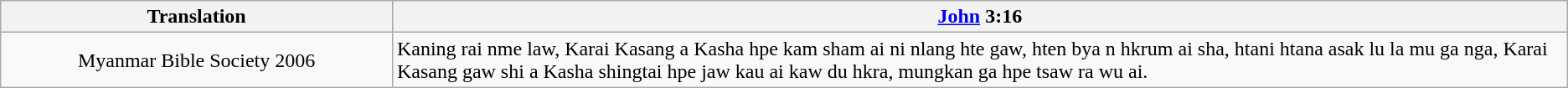<table class="wikitable">
<tr>
<th style="text-align:center; width:25%;">Translation</th>
<th><a href='#'>John</a> 3:16</th>
</tr>
<tr>
<td style="text-align:center;">Myanmar Bible Society 2006</td>
<td>Kaning rai nme law, Karai Kasang a Kasha hpe kam sham ai ni nlang hte gaw, hten bya n hkrum ai sha, htani htana asak lu la mu ga nga, Karai Kasang gaw shi a Kasha shingtai hpe jaw kau ai kaw du hkra, mungkan ga hpe tsaw ra wu ai.</td>
</tr>
</table>
